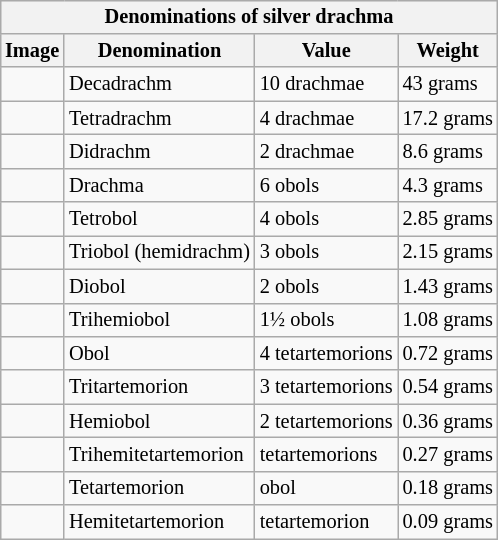<table class="wikitable" style="font-size: 85%" align="right">
<tr>
<th colspan="4">Denominations of silver drachma</th>
</tr>
<tr>
<th>Image</th>
<th>Denomination</th>
<th>Value</th>
<th>Weight</th>
</tr>
<tr>
<td></td>
<td>Decadrachm</td>
<td>10 drachmae</td>
<td>43 grams</td>
</tr>
<tr>
<td></td>
<td>Tetradrachm</td>
<td>4 drachmae</td>
<td>17.2 grams</td>
</tr>
<tr>
<td></td>
<td>Didrachm</td>
<td>2 drachmae</td>
<td>8.6 grams</td>
</tr>
<tr>
<td></td>
<td>Drachma</td>
<td>6 obols</td>
<td>4.3 grams</td>
</tr>
<tr>
<td></td>
<td>Tetrobol</td>
<td>4 obols</td>
<td>2.85 grams</td>
</tr>
<tr>
<td></td>
<td>Triobol (hemidrachm)</td>
<td>3 obols</td>
<td>2.15 grams</td>
</tr>
<tr>
<td></td>
<td>Diobol</td>
<td>2 obols</td>
<td>1.43 grams</td>
</tr>
<tr>
<td></td>
<td>Trihemiobol</td>
<td>1½ obols</td>
<td>1.08 grams</td>
</tr>
<tr>
<td></td>
<td>Obol</td>
<td>4 tetartemorions</td>
<td>0.72 grams</td>
</tr>
<tr>
<td></td>
<td>Tritartemorion</td>
<td>3 tetartemorions</td>
<td>0.54 grams</td>
</tr>
<tr>
<td></td>
<td>Hemiobol</td>
<td>2 tetartemorions</td>
<td>0.36 grams</td>
</tr>
<tr>
<td></td>
<td>Trihemitetartemorion</td>
<td> tetartemorions</td>
<td>0.27 grams</td>
</tr>
<tr>
<td></td>
<td>Tetartemorion</td>
<td> obol</td>
<td>0.18 grams</td>
</tr>
<tr>
<td></td>
<td>Hemitetartemorion</td>
<td> tetartemorion</td>
<td>0.09 grams</td>
</tr>
</table>
